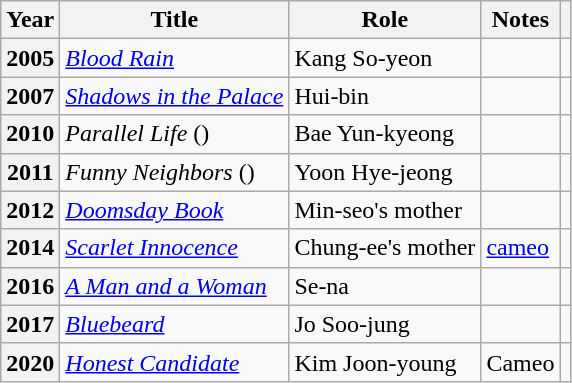<table class="wikitable plainrowheaders sortable">
<tr>
<th scope="col">Year</th>
<th scope="col">Title</th>
<th scope="col">Role</th>
<th scope="col">Notes</th>
<th scope="col" class="unsortable"></th>
</tr>
<tr>
<th scope="row">2005</th>
<td><em><a href='#'>Blood Rain</a></em></td>
<td>Kang So-yeon</td>
<td></td>
<td style="text-align:center"></td>
</tr>
<tr>
<th scope="row">2007</th>
<td><em><a href='#'>Shadows in the Palace</a></em></td>
<td>Hui-bin</td>
<td></td>
<td style="text-align:center"></td>
</tr>
<tr>
<th scope="row">2010</th>
<td><em>Parallel Life</em> ()</td>
<td>Bae Yun-kyeong</td>
<td></td>
<td style="text-align:center"></td>
</tr>
<tr>
<th scope="row">2011</th>
<td><em>Funny Neighbors</em> ()</td>
<td>Yoon Hye-jeong</td>
<td></td>
<td style="text-align:center"></td>
</tr>
<tr>
<th scope="row">2012</th>
<td><em><a href='#'>Doomsday Book</a></em></td>
<td>Min-seo's mother</td>
<td></td>
<td style="text-align:center"></td>
</tr>
<tr>
<th scope="row">2014</th>
<td><em><a href='#'>Scarlet Innocence</a></em></td>
<td>Chung-ee's mother</td>
<td><a href='#'>cameo</a></td>
<td style="text-align:center"></td>
</tr>
<tr>
<th scope="row">2016</th>
<td><em><a href='#'>A Man and a Woman</a></em></td>
<td>Se-na</td>
<td></td>
<td style="text-align:center"></td>
</tr>
<tr>
<th scope="row">2017</th>
<td><em><a href='#'>Bluebeard</a></em></td>
<td>Jo Soo-jung</td>
<td></td>
<td style="text-align:center"></td>
</tr>
<tr>
<th scope="row">2020</th>
<td><em><a href='#'>Honest Candidate</a></em></td>
<td>Kim Joon-young</td>
<td>Cameo</td>
<td style="text-align:center"></td>
</tr>
</table>
